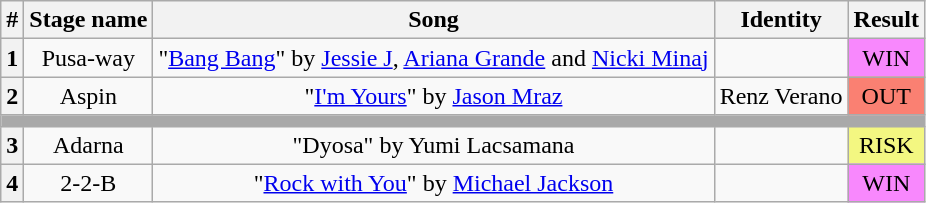<table class="wikitable" style="text-align: center;">
<tr>
<th>#</th>
<th>Stage name</th>
<th>Song</th>
<th>Identity</th>
<th>Result</th>
</tr>
<tr>
<th>1</th>
<td>Pusa-way</td>
<td>"<a href='#'>Bang Bang</a>" by <a href='#'>Jessie J</a>, <a href='#'>Ariana Grande</a> and <a href='#'>Nicki Minaj</a></td>
<td></td>
<td style="background:#F888FD;">WIN</td>
</tr>
<tr>
<th>2</th>
<td>Aspin</td>
<td>"<a href='#'>I'm Yours</a>" by <a href='#'>Jason Mraz</a></td>
<td>Renz Verano</td>
<td style="background:salmon;">OUT</td>
</tr>
<tr>
<td colspan="5" style="background:darkgray"></td>
</tr>
<tr>
<th>3</th>
<td>Adarna</td>
<td>"Dyosa" by Yumi Lacsamana</td>
<td></td>
<td style="background:#F3F781;">RISK</td>
</tr>
<tr>
<th>4</th>
<td>2-2-B</td>
<td>"<a href='#'>Rock with You</a>" by <a href='#'>Michael Jackson</a></td>
<td></td>
<td style="background:#F888FD;">WIN</td>
</tr>
</table>
